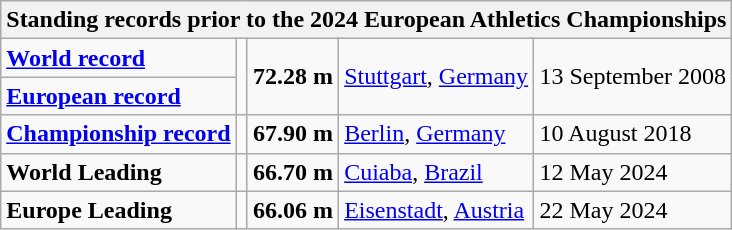<table class="wikitable">
<tr>
<th colspan="5">Standing records prior to the 2024 European Athletics Championships</th>
</tr>
<tr>
<td><strong><a href='#'>World record</a></strong></td>
<td rowspan="2"></td>
<td rowspan="2"><strong>72.28 m</strong></td>
<td rowspan="2"><a href='#'>Stuttgart</a>, <a href='#'>Germany</a></td>
<td rowspan="2">13 September 2008</td>
</tr>
<tr>
<td><strong><a href='#'>European record</a></strong></td>
</tr>
<tr>
<td><strong><a href='#'>Championship record</a></strong></td>
<td></td>
<td><strong>67.90 m</strong></td>
<td><a href='#'>Berlin</a>, <a href='#'>Germany</a></td>
<td>10 August 2018</td>
</tr>
<tr>
<td><strong>World Leading</strong></td>
<td></td>
<td><strong>66.70 m</strong></td>
<td><a href='#'>Cuiaba</a>, <a href='#'>Brazil</a></td>
<td>12 May 2024</td>
</tr>
<tr>
<td><strong>Europe Leading</strong></td>
<td></td>
<td><strong>66.06 m</strong></td>
<td><a href='#'>Eisenstadt</a>, <a href='#'>Austria</a></td>
<td>22 May 2024</td>
</tr>
</table>
